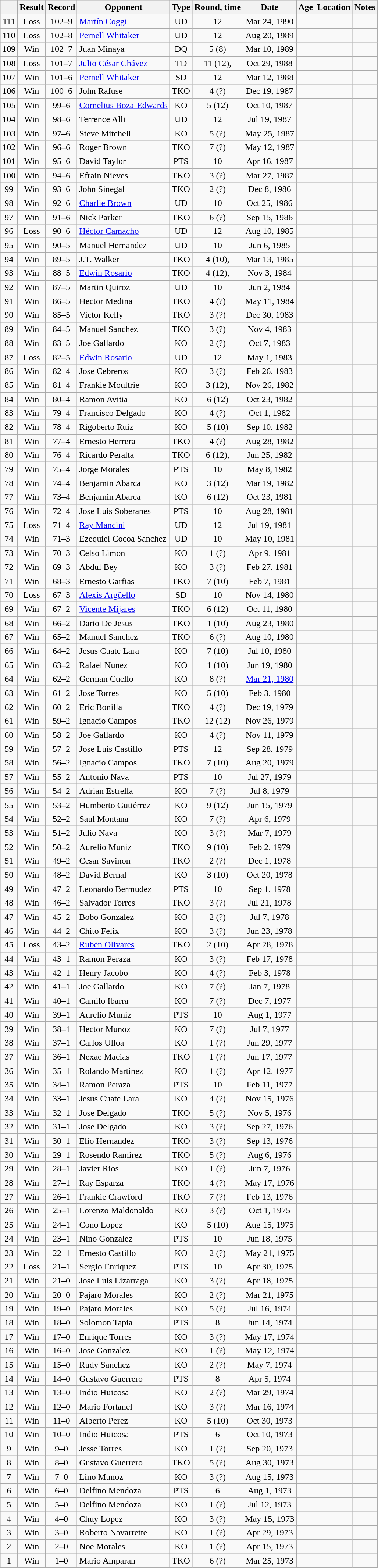<table class=wikitable style=text-align:center>
<tr>
<th></th>
<th>Result</th>
<th>Record</th>
<th>Opponent</th>
<th>Type</th>
<th>Round, time</th>
<th>Date</th>
<th>Age</th>
<th>Location</th>
<th>Notes</th>
</tr>
<tr>
<td>111</td>
<td>Loss</td>
<td>102–9</td>
<td align=left><a href='#'>Martín Coggi</a></td>
<td>UD</td>
<td>12</td>
<td>Mar 24, 1990</td>
<td align=left></td>
<td align=left></td>
<td align=left></td>
</tr>
<tr>
<td>110</td>
<td>Loss</td>
<td>102–8</td>
<td align=left><a href='#'>Pernell Whitaker</a></td>
<td>UD</td>
<td>12</td>
<td>Aug 20, 1989</td>
<td align=left></td>
<td align=left></td>
<td align=left></td>
</tr>
<tr>
<td>109</td>
<td>Win</td>
<td>102–7</td>
<td align=left>Juan Minaya</td>
<td>DQ</td>
<td>5 (8)</td>
<td>Mar 10, 1989</td>
<td align=left></td>
<td align=left></td>
<td align=left></td>
</tr>
<tr>
<td>108</td>
<td>Loss</td>
<td>101–7</td>
<td align=left><a href='#'>Julio César Chávez</a></td>
<td>TD</td>
<td>11 (12), </td>
<td>Oct 29, 1988</td>
<td align=left></td>
<td align=left></td>
<td align=left></td>
</tr>
<tr>
<td>107</td>
<td>Win</td>
<td>101–6</td>
<td align=left><a href='#'>Pernell Whitaker</a></td>
<td>SD</td>
<td>12</td>
<td>Mar 12, 1988</td>
<td align=left></td>
<td align=left></td>
<td align=left></td>
</tr>
<tr>
<td>106</td>
<td>Win</td>
<td>100–6</td>
<td align=left>John Rafuse</td>
<td>TKO</td>
<td>4 (?)</td>
<td>Dec 19, 1987</td>
<td align=left></td>
<td align=left></td>
<td align=left></td>
</tr>
<tr>
<td>105</td>
<td>Win</td>
<td>99–6</td>
<td align=left><a href='#'>Cornelius Boza-Edwards</a></td>
<td>KO</td>
<td>5 (12)</td>
<td>Oct 10, 1987</td>
<td align=left></td>
<td align=left></td>
<td align=left></td>
</tr>
<tr>
<td>104</td>
<td>Win</td>
<td>98–6</td>
<td align=left>Terrence Alli</td>
<td>UD</td>
<td>12</td>
<td>Jul 19, 1987</td>
<td align=left></td>
<td align=left></td>
<td align=left></td>
</tr>
<tr>
<td>103</td>
<td>Win</td>
<td>97–6</td>
<td align=left>Steve Mitchell</td>
<td>KO</td>
<td>5 (?)</td>
<td>May 25, 1987</td>
<td align=left></td>
<td align=left></td>
<td align=left></td>
</tr>
<tr>
<td>102</td>
<td>Win</td>
<td>96–6</td>
<td align=left>Roger Brown</td>
<td>TKO</td>
<td>7 (?)</td>
<td>May 12, 1987</td>
<td align=left></td>
<td align=left></td>
<td align=left></td>
</tr>
<tr>
<td>101</td>
<td>Win</td>
<td>95–6</td>
<td align=left>David Taylor</td>
<td>PTS</td>
<td>10</td>
<td>Apr 16, 1987</td>
<td align=left></td>
<td align=left></td>
<td align=left></td>
</tr>
<tr>
<td>100</td>
<td>Win</td>
<td>94–6</td>
<td align=left>Efrain Nieves</td>
<td>TKO</td>
<td>3 (?)</td>
<td>Mar 27, 1987</td>
<td align=left></td>
<td align=left></td>
<td align=left></td>
</tr>
<tr>
<td>99</td>
<td>Win</td>
<td>93–6</td>
<td align=left>John Sinegal</td>
<td>TKO</td>
<td>2 (?)</td>
<td>Dec 8, 1986</td>
<td align=left></td>
<td align=left></td>
<td align=left></td>
</tr>
<tr>
<td>98</td>
<td>Win</td>
<td>92–6</td>
<td align=left><a href='#'>Charlie Brown</a></td>
<td>UD</td>
<td>10</td>
<td>Oct 25, 1986</td>
<td align=left></td>
<td align=left></td>
<td align=left></td>
</tr>
<tr>
<td>97</td>
<td>Win</td>
<td>91–6</td>
<td align=left>Nick Parker</td>
<td>TKO</td>
<td>6 (?)</td>
<td>Sep 15, 1986</td>
<td align=left></td>
<td align=left></td>
<td align=left></td>
</tr>
<tr>
<td>96</td>
<td>Loss</td>
<td>90–6</td>
<td align=left><a href='#'>Héctor Camacho</a></td>
<td>UD</td>
<td>12</td>
<td>Aug 10, 1985</td>
<td align=left></td>
<td align=left></td>
<td align=left></td>
</tr>
<tr>
<td>95</td>
<td>Win</td>
<td>90–5</td>
<td align=left>Manuel Hernandez</td>
<td>UD</td>
<td>10</td>
<td>Jun 6, 1985</td>
<td align=left></td>
<td align=left></td>
<td align=left></td>
</tr>
<tr>
<td>94</td>
<td>Win</td>
<td>89–5</td>
<td align=left>J.T. Walker</td>
<td>TKO</td>
<td>4 (10), </td>
<td>Mar 13, 1985</td>
<td align=left></td>
<td align=left></td>
<td align=left></td>
</tr>
<tr>
<td>93</td>
<td>Win</td>
<td>88–5</td>
<td align=left><a href='#'>Edwin Rosario</a></td>
<td>TKO</td>
<td>4 (12), </td>
<td>Nov 3, 1984</td>
<td align=left></td>
<td align=left></td>
<td align=left></td>
</tr>
<tr>
<td>92</td>
<td>Win</td>
<td>87–5</td>
<td align=left>Martin Quiroz</td>
<td>UD</td>
<td>10</td>
<td>Jun 2, 1984</td>
<td align=left></td>
<td align=left></td>
<td align=left></td>
</tr>
<tr>
<td>91</td>
<td>Win</td>
<td>86–5</td>
<td align=left>Hector Medina</td>
<td>TKO</td>
<td>4 (?)</td>
<td>May 11, 1984</td>
<td align=left></td>
<td align=left></td>
<td align=left></td>
</tr>
<tr>
<td>90</td>
<td>Win</td>
<td>85–5</td>
<td align=left>Victor Kelly</td>
<td>TKO</td>
<td>3 (?)</td>
<td>Dec 30, 1983</td>
<td align=left></td>
<td align=left></td>
<td align=left></td>
</tr>
<tr>
<td>89</td>
<td>Win</td>
<td>84–5</td>
<td align=left>Manuel Sanchez</td>
<td>TKO</td>
<td>3 (?)</td>
<td>Nov 4, 1983</td>
<td align=left></td>
<td align=left></td>
<td align=left></td>
</tr>
<tr>
<td>88</td>
<td>Win</td>
<td>83–5</td>
<td align=left>Joe Gallardo</td>
<td>KO</td>
<td>2 (?)</td>
<td>Oct 7, 1983</td>
<td align=left></td>
<td align=left></td>
<td align=left></td>
</tr>
<tr>
<td>87</td>
<td>Loss</td>
<td>82–5</td>
<td align=left><a href='#'>Edwin Rosario</a></td>
<td>UD</td>
<td>12</td>
<td>May 1, 1983</td>
<td align=left></td>
<td align=left></td>
<td align=left></td>
</tr>
<tr>
<td>86</td>
<td>Win</td>
<td>82–4</td>
<td align=left>Jose Cebreros</td>
<td>KO</td>
<td>3 (?)</td>
<td>Feb 26, 1983</td>
<td align=left></td>
<td align=left></td>
<td align=left></td>
</tr>
<tr>
<td>85</td>
<td>Win</td>
<td>81–4</td>
<td align=left>Frankie Moultrie</td>
<td>KO</td>
<td>3 (12), </td>
<td>Nov 26, 1982</td>
<td align=left></td>
<td align=left></td>
<td align=left></td>
</tr>
<tr>
<td>84</td>
<td>Win</td>
<td>80–4</td>
<td align=left>Ramon Avitia</td>
<td>KO</td>
<td>6 (12)</td>
<td>Oct 23, 1982</td>
<td align=left></td>
<td align=left></td>
<td align=left></td>
</tr>
<tr>
<td>83</td>
<td>Win</td>
<td>79–4</td>
<td align=left>Francisco Delgado</td>
<td>KO</td>
<td>4 (?)</td>
<td>Oct 1, 1982</td>
<td align=left></td>
<td align=left></td>
<td align=left></td>
</tr>
<tr>
<td>82</td>
<td>Win</td>
<td>78–4</td>
<td align=left>Rigoberto Ruiz</td>
<td>KO</td>
<td>5 (10)</td>
<td>Sep 10, 1982</td>
<td align=left></td>
<td align=left></td>
<td align=left></td>
</tr>
<tr>
<td>81</td>
<td>Win</td>
<td>77–4</td>
<td align=left>Ernesto Herrera</td>
<td>TKO</td>
<td>4 (?)</td>
<td>Aug 28, 1982</td>
<td align=left></td>
<td align=left></td>
<td align=left></td>
</tr>
<tr>
<td>80</td>
<td>Win</td>
<td>76–4</td>
<td align=left>Ricardo Peralta</td>
<td>TKO</td>
<td>6 (12), </td>
<td>Jun 25, 1982</td>
<td align=left></td>
<td align=left></td>
<td align=left></td>
</tr>
<tr>
<td>79</td>
<td>Win</td>
<td>75–4</td>
<td align=left>Jorge Morales</td>
<td>PTS</td>
<td>10</td>
<td>May 8, 1982</td>
<td align=left></td>
<td align=left></td>
<td align=left></td>
</tr>
<tr>
<td>78</td>
<td>Win</td>
<td>74–4</td>
<td align=left>Benjamin Abarca</td>
<td>KO</td>
<td>3 (12)</td>
<td>Mar 19, 1982</td>
<td align=left></td>
<td align=left></td>
<td align=left></td>
</tr>
<tr>
<td>77</td>
<td>Win</td>
<td>73–4</td>
<td align=left>Benjamin Abarca</td>
<td>KO</td>
<td>6 (12)</td>
<td>Oct 23, 1981</td>
<td align=left></td>
<td align=left></td>
<td align=left></td>
</tr>
<tr>
<td>76</td>
<td>Win</td>
<td>72–4</td>
<td align=left>Jose Luis Soberanes</td>
<td>PTS</td>
<td>10</td>
<td>Aug 28, 1981</td>
<td align=left></td>
<td align=left></td>
<td align=left></td>
</tr>
<tr>
<td>75</td>
<td>Loss</td>
<td>71–4</td>
<td align=left><a href='#'>Ray Mancini</a></td>
<td>UD</td>
<td>12</td>
<td>Jul 19, 1981</td>
<td align=left></td>
<td align=left></td>
<td align=left></td>
</tr>
<tr>
<td>74</td>
<td>Win</td>
<td>71–3</td>
<td align=left>Ezequiel Cocoa Sanchez</td>
<td>UD</td>
<td>10</td>
<td>May 10, 1981</td>
<td align=left></td>
<td align=left></td>
<td align=left></td>
</tr>
<tr>
<td>73</td>
<td>Win</td>
<td>70–3</td>
<td align=left>Celso Limon</td>
<td>KO</td>
<td>1 (?)</td>
<td>Apr 9, 1981</td>
<td align=left></td>
<td align=left></td>
<td align=left></td>
</tr>
<tr>
<td>72</td>
<td>Win</td>
<td>69–3</td>
<td align=left>Abdul Bey</td>
<td>KO</td>
<td>3 (?)</td>
<td>Feb 27, 1981</td>
<td align=left></td>
<td align=left></td>
<td align=left></td>
</tr>
<tr>
<td>71</td>
<td>Win</td>
<td>68–3</td>
<td align=left>Ernesto Garfias</td>
<td>TKO</td>
<td>7 (10)</td>
<td>Feb 7, 1981</td>
<td align=left></td>
<td align=left></td>
<td align=left></td>
</tr>
<tr>
<td>70</td>
<td>Loss</td>
<td>67–3</td>
<td align=left><a href='#'>Alexis Argüello</a></td>
<td>SD</td>
<td>10</td>
<td>Nov 14, 1980</td>
<td align=left></td>
<td align=left></td>
<td align=left></td>
</tr>
<tr>
<td>69</td>
<td>Win</td>
<td>67–2</td>
<td align=left><a href='#'>Vicente Mijares</a></td>
<td>TKO</td>
<td>6 (12)</td>
<td>Oct 11, 1980</td>
<td align=left></td>
<td align=left></td>
<td align=left></td>
</tr>
<tr>
<td>68</td>
<td>Win</td>
<td>66–2</td>
<td align=left>Dario De Jesus</td>
<td>TKO</td>
<td>1 (10)</td>
<td>Aug 23, 1980</td>
<td align=left></td>
<td align=left></td>
<td align=left></td>
</tr>
<tr>
<td>67</td>
<td>Win</td>
<td>65–2</td>
<td align=left>Manuel Sanchez</td>
<td>TKO</td>
<td>6 (?)</td>
<td>Aug 10, 1980</td>
<td align=left></td>
<td align=left></td>
<td align=left></td>
</tr>
<tr>
<td>66</td>
<td>Win</td>
<td>64–2</td>
<td align=left>Jesus Cuate Lara</td>
<td>KO</td>
<td>7 (10)</td>
<td>Jul 10, 1980</td>
<td align=left></td>
<td align=left></td>
<td align=left></td>
</tr>
<tr>
<td>65</td>
<td>Win</td>
<td>63–2</td>
<td align=left>Rafael Nunez</td>
<td>KO</td>
<td>1 (10)</td>
<td>Jun 19, 1980</td>
<td align=left></td>
<td align=left></td>
<td align=left></td>
</tr>
<tr>
<td>64</td>
<td>Win</td>
<td>62–2</td>
<td align=left>German Cuello</td>
<td>KO</td>
<td>8 (?)</td>
<td><a href='#'>Mar 21, 1980</a></td>
<td align=left></td>
<td align=left></td>
<td align=left></td>
</tr>
<tr>
<td>63</td>
<td>Win</td>
<td>61–2</td>
<td align=left>Jose Torres</td>
<td>KO</td>
<td>5 (10)</td>
<td>Feb 3, 1980</td>
<td align=left></td>
<td align=left></td>
<td align=left></td>
</tr>
<tr>
<td>62</td>
<td>Win</td>
<td>60–2</td>
<td align=left>Eric Bonilla</td>
<td>TKO</td>
<td>4 (?)</td>
<td>Dec 19, 1979</td>
<td align=left></td>
<td align=left></td>
<td align=left></td>
</tr>
<tr>
<td>61</td>
<td>Win</td>
<td>59–2</td>
<td align=left>Ignacio Campos</td>
<td>TKO</td>
<td>12 (12)</td>
<td>Nov 26, 1979</td>
<td align=left></td>
<td align=left></td>
<td align=left></td>
</tr>
<tr>
<td>60</td>
<td>Win</td>
<td>58–2</td>
<td align=left>Joe Gallardo</td>
<td>KO</td>
<td>4 (?)</td>
<td>Nov 11, 1979</td>
<td align=left></td>
<td align=left></td>
<td align=left></td>
</tr>
<tr>
<td>59</td>
<td>Win</td>
<td>57–2</td>
<td align=left>Jose Luis Castillo</td>
<td>PTS</td>
<td>12</td>
<td>Sep 28, 1979</td>
<td align=left></td>
<td align=left></td>
<td align=left></td>
</tr>
<tr>
<td>58</td>
<td>Win</td>
<td>56–2</td>
<td align=left>Ignacio Campos</td>
<td>TKO</td>
<td>7 (10)</td>
<td>Aug 20, 1979</td>
<td align=left></td>
<td align=left></td>
<td align=left></td>
</tr>
<tr>
<td>57</td>
<td>Win</td>
<td>55–2</td>
<td align=left>Antonio Nava</td>
<td>PTS</td>
<td>10</td>
<td>Jul 27, 1979</td>
<td align=left></td>
<td align=left></td>
<td align=left></td>
</tr>
<tr>
<td>56</td>
<td>Win</td>
<td>54–2</td>
<td align=left>Adrian Estrella</td>
<td>KO</td>
<td>7 (?)</td>
<td>Jul 8, 1979</td>
<td align=left></td>
<td align=left></td>
<td align=left></td>
</tr>
<tr>
<td>55</td>
<td>Win</td>
<td>53–2</td>
<td align=left>Humberto Gutiérrez</td>
<td>KO</td>
<td>9 (12)</td>
<td>Jun 15, 1979</td>
<td align=left></td>
<td align=left></td>
<td align=left></td>
</tr>
<tr>
<td>54</td>
<td>Win</td>
<td>52–2</td>
<td align=left>Saul Montana</td>
<td>KO</td>
<td>7 (?)</td>
<td>Apr 6, 1979</td>
<td align=left></td>
<td align=left></td>
<td align=left></td>
</tr>
<tr>
<td>53</td>
<td>Win</td>
<td>51–2</td>
<td align=left>Julio Nava</td>
<td>KO</td>
<td>3 (?)</td>
<td>Mar 7, 1979</td>
<td align=left></td>
<td align=left></td>
<td align=left></td>
</tr>
<tr>
<td>52</td>
<td>Win</td>
<td>50–2</td>
<td align=left>Aurelio Muniz</td>
<td>TKO</td>
<td>9 (10)</td>
<td>Feb 2, 1979</td>
<td align=left></td>
<td align=left></td>
<td align=left></td>
</tr>
<tr>
<td>51</td>
<td>Win</td>
<td>49–2</td>
<td align=left>Cesar Savinon</td>
<td>TKO</td>
<td>2 (?)</td>
<td>Dec 1, 1978</td>
<td align=left></td>
<td align=left></td>
<td align=left></td>
</tr>
<tr>
<td>50</td>
<td>Win</td>
<td>48–2</td>
<td align=left>David Bernal</td>
<td>KO</td>
<td>3 (10)</td>
<td>Oct 20, 1978</td>
<td align=left></td>
<td align=left></td>
<td align=left></td>
</tr>
<tr>
<td>49</td>
<td>Win</td>
<td>47–2</td>
<td align=left>Leonardo Bermudez</td>
<td>PTS</td>
<td>10</td>
<td>Sep 1, 1978</td>
<td align=left></td>
<td align=left></td>
<td align=left></td>
</tr>
<tr>
<td>48</td>
<td>Win</td>
<td>46–2</td>
<td align=left>Salvador Torres</td>
<td>TKO</td>
<td>3 (?)</td>
<td>Jul 21, 1978</td>
<td align=left></td>
<td align=left></td>
<td align=left></td>
</tr>
<tr>
<td>47</td>
<td>Win</td>
<td>45–2</td>
<td align=left>Bobo Gonzalez</td>
<td>KO</td>
<td>2 (?)</td>
<td>Jul 7, 1978</td>
<td align=left></td>
<td align=left></td>
<td align=left></td>
</tr>
<tr>
<td>46</td>
<td>Win</td>
<td>44–2</td>
<td align=left>Chito Felix</td>
<td>KO</td>
<td>3 (?)</td>
<td>Jun 23, 1978</td>
<td align=left></td>
<td align=left></td>
<td align=left></td>
</tr>
<tr>
<td>45</td>
<td>Loss</td>
<td>43–2</td>
<td align=left><a href='#'>Rubén Olivares</a></td>
<td>TKO</td>
<td>2 (10)</td>
<td>Apr 28, 1978</td>
<td align=left></td>
<td align=left></td>
<td align=left></td>
</tr>
<tr>
<td>44</td>
<td>Win</td>
<td>43–1</td>
<td align=left>Ramon Peraza</td>
<td>KO</td>
<td>3 (?)</td>
<td>Feb 17, 1978</td>
<td align=left></td>
<td align=left></td>
<td align=left></td>
</tr>
<tr>
<td>43</td>
<td>Win</td>
<td>42–1</td>
<td align=left>Henry Jacobo</td>
<td>KO</td>
<td>4 (?)</td>
<td>Feb 3, 1978</td>
<td align=left></td>
<td align=left></td>
<td align=left></td>
</tr>
<tr>
<td>42</td>
<td>Win</td>
<td>41–1</td>
<td align=left>Joe Gallardo</td>
<td>KO</td>
<td>7 (?)</td>
<td>Jan 7, 1978</td>
<td align=left></td>
<td align=left></td>
<td align=left></td>
</tr>
<tr>
<td>41</td>
<td>Win</td>
<td>40–1</td>
<td align=left>Camilo Ibarra</td>
<td>KO</td>
<td>7 (?)</td>
<td>Dec 7, 1977</td>
<td align=left></td>
<td align=left></td>
<td align=left></td>
</tr>
<tr>
<td>40</td>
<td>Win</td>
<td>39–1</td>
<td align=left>Aurelio Muniz</td>
<td>PTS</td>
<td>10</td>
<td>Aug 1, 1977</td>
<td align=left></td>
<td align=left></td>
<td align=left></td>
</tr>
<tr>
<td>39</td>
<td>Win</td>
<td>38–1</td>
<td align=left>Hector Munoz</td>
<td>KO</td>
<td>7 (?)</td>
<td>Jul 7, 1977</td>
<td align=left></td>
<td align=left></td>
<td align=left></td>
</tr>
<tr>
<td>38</td>
<td>Win</td>
<td>37–1</td>
<td align=left>Carlos Ulloa</td>
<td>KO</td>
<td>1 (?)</td>
<td>Jun 29, 1977</td>
<td align=left></td>
<td align=left></td>
<td align=left></td>
</tr>
<tr>
<td>37</td>
<td>Win</td>
<td>36–1</td>
<td align=left>Nexae Macias</td>
<td>TKO</td>
<td>1 (?)</td>
<td>Jun 17, 1977</td>
<td align=left></td>
<td align=left></td>
<td align=left></td>
</tr>
<tr>
<td>36</td>
<td>Win</td>
<td>35–1</td>
<td align=left>Rolando Martinez</td>
<td>KO</td>
<td>1 (?)</td>
<td>Apr 12, 1977</td>
<td align=left></td>
<td align=left></td>
<td align=left></td>
</tr>
<tr>
<td>35</td>
<td>Win</td>
<td>34–1</td>
<td align=left>Ramon Peraza</td>
<td>PTS</td>
<td>10</td>
<td>Feb 11, 1977</td>
<td align=left></td>
<td align=left></td>
<td align=left></td>
</tr>
<tr>
<td>34</td>
<td>Win</td>
<td>33–1</td>
<td align=left>Jesus Cuate Lara</td>
<td>KO</td>
<td>4 (?)</td>
<td>Nov 15, 1976</td>
<td align=left></td>
<td align=left></td>
<td align=left></td>
</tr>
<tr>
<td>33</td>
<td>Win</td>
<td>32–1</td>
<td align=left>Jose Delgado</td>
<td>TKO</td>
<td>5 (?)</td>
<td>Nov 5, 1976</td>
<td align=left></td>
<td align=left></td>
<td align=left></td>
</tr>
<tr>
<td>32</td>
<td>Win</td>
<td>31–1</td>
<td align=left>Jose Delgado</td>
<td>KO</td>
<td>3 (?)</td>
<td>Sep 27, 1976</td>
<td align=left></td>
<td align=left></td>
<td align=left></td>
</tr>
<tr>
<td>31</td>
<td>Win</td>
<td>30–1</td>
<td align=left>Elio Hernandez</td>
<td>TKO</td>
<td>3 (?)</td>
<td>Sep 13, 1976</td>
<td align=left></td>
<td align=left></td>
<td align=left></td>
</tr>
<tr>
<td>30</td>
<td>Win</td>
<td>29–1</td>
<td align=left>Rosendo Ramirez</td>
<td>TKO</td>
<td>5 (?)</td>
<td>Aug 6, 1976</td>
<td align=left></td>
<td align=left></td>
<td align=left></td>
</tr>
<tr>
<td>29</td>
<td>Win</td>
<td>28–1</td>
<td align=left>Javier Rios</td>
<td>KO</td>
<td>1 (?)</td>
<td>Jun 7, 1976</td>
<td align=left></td>
<td align=left></td>
<td align=left></td>
</tr>
<tr>
<td>28</td>
<td>Win</td>
<td>27–1</td>
<td align=left>Ray Esparza</td>
<td>TKO</td>
<td>4 (?)</td>
<td>May 17, 1976</td>
<td align=left></td>
<td align=left></td>
<td align=left></td>
</tr>
<tr>
<td>27</td>
<td>Win</td>
<td>26–1</td>
<td align=left>Frankie Crawford</td>
<td>TKO</td>
<td>7 (?)</td>
<td>Feb 13, 1976</td>
<td align=left></td>
<td align=left></td>
<td align=left></td>
</tr>
<tr>
<td>26</td>
<td>Win</td>
<td>25–1</td>
<td align=left>Lorenzo Maldonaldo</td>
<td>KO</td>
<td>3 (?)</td>
<td>Oct 1, 1975</td>
<td align=left></td>
<td align=left></td>
<td align=left></td>
</tr>
<tr>
<td>25</td>
<td>Win</td>
<td>24–1</td>
<td align=left>Cono Lopez</td>
<td>KO</td>
<td>5 (10)</td>
<td>Aug 15, 1975</td>
<td align=left></td>
<td align=left></td>
<td align=left></td>
</tr>
<tr>
<td>24</td>
<td>Win</td>
<td>23–1</td>
<td align=left>Nino Gonzalez</td>
<td>PTS</td>
<td>10</td>
<td>Jun 18, 1975</td>
<td align=left></td>
<td align=left></td>
<td align=left></td>
</tr>
<tr>
<td>23</td>
<td>Win</td>
<td>22–1</td>
<td align=left>Ernesto Castillo</td>
<td>KO</td>
<td>2 (?)</td>
<td>May 21, 1975</td>
<td align=left></td>
<td align=left></td>
<td align=left></td>
</tr>
<tr>
<td>22</td>
<td>Loss</td>
<td>21–1</td>
<td align=left>Sergio Enriquez</td>
<td>PTS</td>
<td>10</td>
<td>Apr 30, 1975</td>
<td align=left></td>
<td align=left></td>
<td align=left></td>
</tr>
<tr>
<td>21</td>
<td>Win</td>
<td>21–0</td>
<td align=left>Jose Luis Lizarraga</td>
<td>KO</td>
<td>3 (?)</td>
<td>Apr 18, 1975</td>
<td align=left></td>
<td align=left></td>
<td align=left></td>
</tr>
<tr>
<td>20</td>
<td>Win</td>
<td>20–0</td>
<td align=left>Pajaro Morales</td>
<td>KO</td>
<td>2 (?)</td>
<td>Mar 21, 1975</td>
<td align=left></td>
<td align=left></td>
<td align=left></td>
</tr>
<tr>
<td>19</td>
<td>Win</td>
<td>19–0</td>
<td align=left>Pajaro Morales</td>
<td>KO</td>
<td>5 (?)</td>
<td>Jul 16, 1974</td>
<td align=left></td>
<td align=left></td>
<td align=left></td>
</tr>
<tr>
<td>18</td>
<td>Win</td>
<td>18–0</td>
<td align=left>Solomon Tapia</td>
<td>PTS</td>
<td>8</td>
<td>Jun 14, 1974</td>
<td align=left></td>
<td align=left></td>
<td align=left></td>
</tr>
<tr>
<td>17</td>
<td>Win</td>
<td>17–0</td>
<td align=left>Enrique Torres</td>
<td>KO</td>
<td>3 (?)</td>
<td>May 17, 1974</td>
<td align=left></td>
<td align=left></td>
<td align=left></td>
</tr>
<tr>
<td>16</td>
<td>Win</td>
<td>16–0</td>
<td align=left>Jose Gonzalez</td>
<td>KO</td>
<td>1 (?)</td>
<td>May 12, 1974</td>
<td align=left></td>
<td align=left></td>
<td align=left></td>
</tr>
<tr>
<td>15</td>
<td>Win</td>
<td>15–0</td>
<td align=left>Rudy Sanchez</td>
<td>KO</td>
<td>2 (?)</td>
<td>May 7, 1974</td>
<td align=left></td>
<td align=left></td>
<td align=left></td>
</tr>
<tr>
<td>14</td>
<td>Win</td>
<td>14–0</td>
<td align=left>Gustavo Guerrero</td>
<td>PTS</td>
<td>8</td>
<td>Apr 5, 1974</td>
<td align=left></td>
<td align=left></td>
<td align=left></td>
</tr>
<tr>
<td>13</td>
<td>Win</td>
<td>13–0</td>
<td align=left>Indio Huicosa</td>
<td>KO</td>
<td>2 (?)</td>
<td>Mar 29, 1974</td>
<td align=left></td>
<td align=left></td>
<td align=left></td>
</tr>
<tr>
<td>12</td>
<td>Win</td>
<td>12–0</td>
<td align=left>Mario Fortanel</td>
<td>KO</td>
<td>3 (?)</td>
<td>Mar 16, 1974</td>
<td align=left></td>
<td align=left></td>
<td align=left></td>
</tr>
<tr>
<td>11</td>
<td>Win</td>
<td>11–0</td>
<td align=left>Alberto Perez</td>
<td>KO</td>
<td>5 (10)</td>
<td>Oct 30, 1973</td>
<td align=left></td>
<td align=left></td>
<td align=left></td>
</tr>
<tr>
<td>10</td>
<td>Win</td>
<td>10–0</td>
<td align=left>Indio Huicosa</td>
<td>PTS</td>
<td>6</td>
<td>Oct 10, 1973</td>
<td align=left></td>
<td align=left></td>
<td align=left></td>
</tr>
<tr>
<td>9</td>
<td>Win</td>
<td>9–0</td>
<td align=left>Jesse Torres</td>
<td>KO</td>
<td>1 (?)</td>
<td>Sep 20, 1973</td>
<td align=left></td>
<td align=left></td>
<td align=left></td>
</tr>
<tr>
<td>8</td>
<td>Win</td>
<td>8–0</td>
<td align=left>Gustavo Guerrero</td>
<td>TKO</td>
<td>5 (?)</td>
<td>Aug 30, 1973</td>
<td align=left></td>
<td align=left></td>
<td align=left></td>
</tr>
<tr>
<td>7</td>
<td>Win</td>
<td>7–0</td>
<td align=left>Lino Munoz</td>
<td>KO</td>
<td>3 (?)</td>
<td>Aug 15, 1973</td>
<td align=left></td>
<td align=left></td>
<td align=left></td>
</tr>
<tr>
<td>6</td>
<td>Win</td>
<td>6–0</td>
<td align=left>Delfino Mendoza</td>
<td>PTS</td>
<td>6</td>
<td>Aug 1, 1973</td>
<td align=left></td>
<td align=left></td>
<td align=left></td>
</tr>
<tr>
<td>5</td>
<td>Win</td>
<td>5–0</td>
<td align=left>Delfino Mendoza</td>
<td>KO</td>
<td>1 (?)</td>
<td>Jul 12, 1973</td>
<td align=left></td>
<td align=left></td>
<td align=left></td>
</tr>
<tr>
<td>4</td>
<td>Win</td>
<td>4–0</td>
<td align=left>Chuy Lopez</td>
<td>KO</td>
<td>3 (?)</td>
<td>May 15, 1973</td>
<td align=left></td>
<td align=left></td>
<td align=left></td>
</tr>
<tr>
<td>3</td>
<td>Win</td>
<td>3–0</td>
<td align=left>Roberto Navarrette</td>
<td>KO</td>
<td>1 (?)</td>
<td>Apr 29, 1973</td>
<td align=left></td>
<td align=left></td>
<td align=left></td>
</tr>
<tr>
<td>2</td>
<td>Win</td>
<td>2–0</td>
<td align=left>Noe Morales</td>
<td>KO</td>
<td>1 (?)</td>
<td>Apr 15, 1973</td>
<td align=left></td>
<td align=left></td>
<td align=left></td>
</tr>
<tr>
<td>1</td>
<td>Win</td>
<td>1–0</td>
<td align=left>Mario Amparan</td>
<td>TKO</td>
<td>6 (?)</td>
<td>Mar 25, 1973</td>
<td align=left></td>
<td align=left></td>
<td align=left></td>
</tr>
</table>
